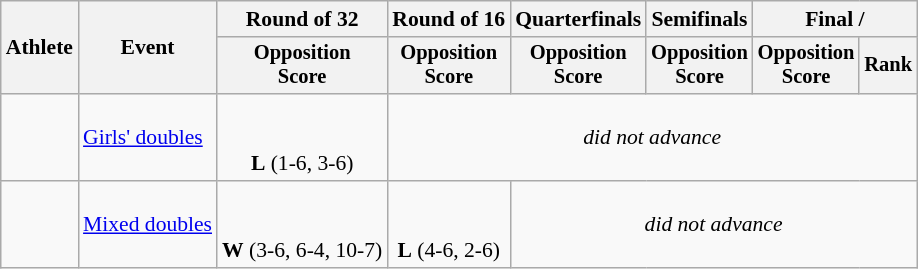<table class=wikitable style="font-size:90%">
<tr>
<th rowspan=2>Athlete</th>
<th rowspan=2>Event</th>
<th>Round of 32</th>
<th>Round of 16</th>
<th>Quarterfinals</th>
<th>Semifinals</th>
<th colspan=2>Final / </th>
</tr>
<tr style="font-size:95%">
<th>Opposition<br>Score</th>
<th>Opposition<br>Score</th>
<th>Opposition<br>Score</th>
<th>Opposition<br>Score</th>
<th>Opposition<br>Score</th>
<th>Rank</th>
</tr>
<tr align=center>
<td align=left><br></td>
<td align=left><a href='#'>Girls' doubles</a></td>
<td><br><br> <strong>L</strong> (1-6, 3-6)</td>
<td colspan=5><em>did not advance</em></td>
</tr>
<tr align=center>
<td align=left><br></td>
<td align=left><a href='#'>Mixed doubles</a></td>
<td><br><br><strong>W</strong> (3-6, 6-4, 10-7)</td>
<td><br><br><strong>L</strong> (4-6, 2-6)</td>
<td colspan=4><em>did not advance</em></td>
</tr>
</table>
